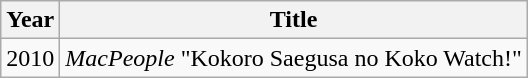<table class="wikitable">
<tr>
<th>Year</th>
<th>Title</th>
</tr>
<tr>
<td>2010</td>
<td><em>MacPeople</em> "Kokoro Saegusa no Koko Watch!"</td>
</tr>
</table>
